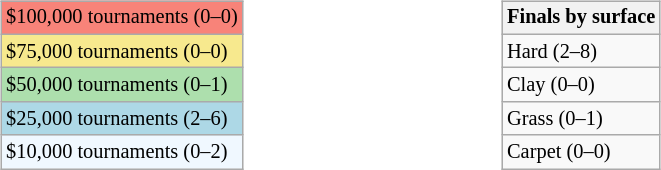<table width=53%>
<tr>
<td valign=top width=33% align=left><br><table class=wikitable style="font-size:85%">
<tr bgcolor=#F88379>
<td>$100,000 tournaments (0–0)</td>
</tr>
<tr bgcolor=#F7E98E>
<td>$75,000 tournaments (0–0)</td>
</tr>
<tr bgcolor=#ADDFAD>
<td>$50,000 tournaments (0–1)</td>
</tr>
<tr bgcolor=lightblue>
<td>$25,000 tournaments (2–6)</td>
</tr>
<tr bgcolor=#f0f8ff>
<td>$10,000 tournaments (0–2)</td>
</tr>
</table>
</td>
<td valign=top width=33% align=left><br><table class=wikitable style="font-size:85%">
<tr>
<th>Finals by surface</th>
</tr>
<tr>
<td>Hard (2–8)</td>
</tr>
<tr>
<td>Clay (0–0)</td>
</tr>
<tr>
<td>Grass (0–1)</td>
</tr>
<tr>
<td>Carpet (0–0)</td>
</tr>
</table>
</td>
</tr>
</table>
